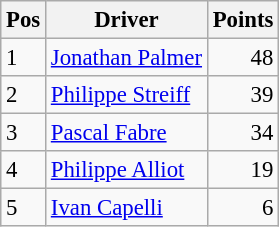<table class="wikitable" style="font-size: 95%;">
<tr>
<th>Pos</th>
<th>Driver</th>
<th>Points</th>
</tr>
<tr>
<td>1</td>
<td> <a href='#'>Jonathan Palmer</a></td>
<td align="right">48</td>
</tr>
<tr>
<td>2</td>
<td> <a href='#'>Philippe Streiff</a></td>
<td align="right">39</td>
</tr>
<tr>
<td>3</td>
<td> <a href='#'>Pascal Fabre</a></td>
<td align="right">34</td>
</tr>
<tr>
<td>4</td>
<td> <a href='#'>Philippe Alliot</a></td>
<td align="right">19</td>
</tr>
<tr>
<td>5</td>
<td> <a href='#'>Ivan Capelli</a></td>
<td align="right">6</td>
</tr>
</table>
